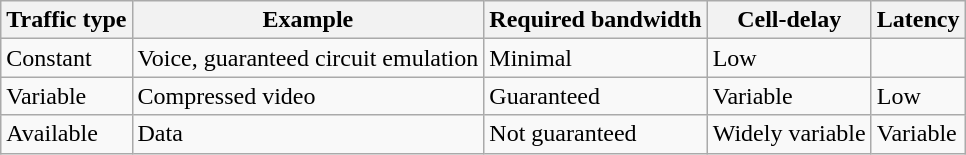<table class="wikitable">
<tr>
<th>Traffic type</th>
<th>Example</th>
<th>Required bandwidth</th>
<th>Cell-delay</th>
<th>Latency</th>
</tr>
<tr>
<td>Constant</td>
<td>Voice, guaranteed circuit emulation</td>
<td>Minimal</td>
<td>Low</td>
<td></td>
</tr>
<tr>
<td>Variable</td>
<td>Compressed video</td>
<td>Guaranteed</td>
<td>Variable</td>
<td>Low</td>
</tr>
<tr>
<td>Available</td>
<td>Data</td>
<td>Not guaranteed</td>
<td>Widely variable</td>
<td>Variable</td>
</tr>
</table>
